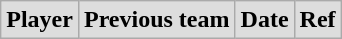<table class="wikitable">
<tr style="text-align:center; background:#ddd;">
<td><strong>Player</strong></td>
<td><strong>Previous team</strong></td>
<td><strong>Date</strong></td>
<td><strong>Ref</strong></td>
</tr>
</table>
